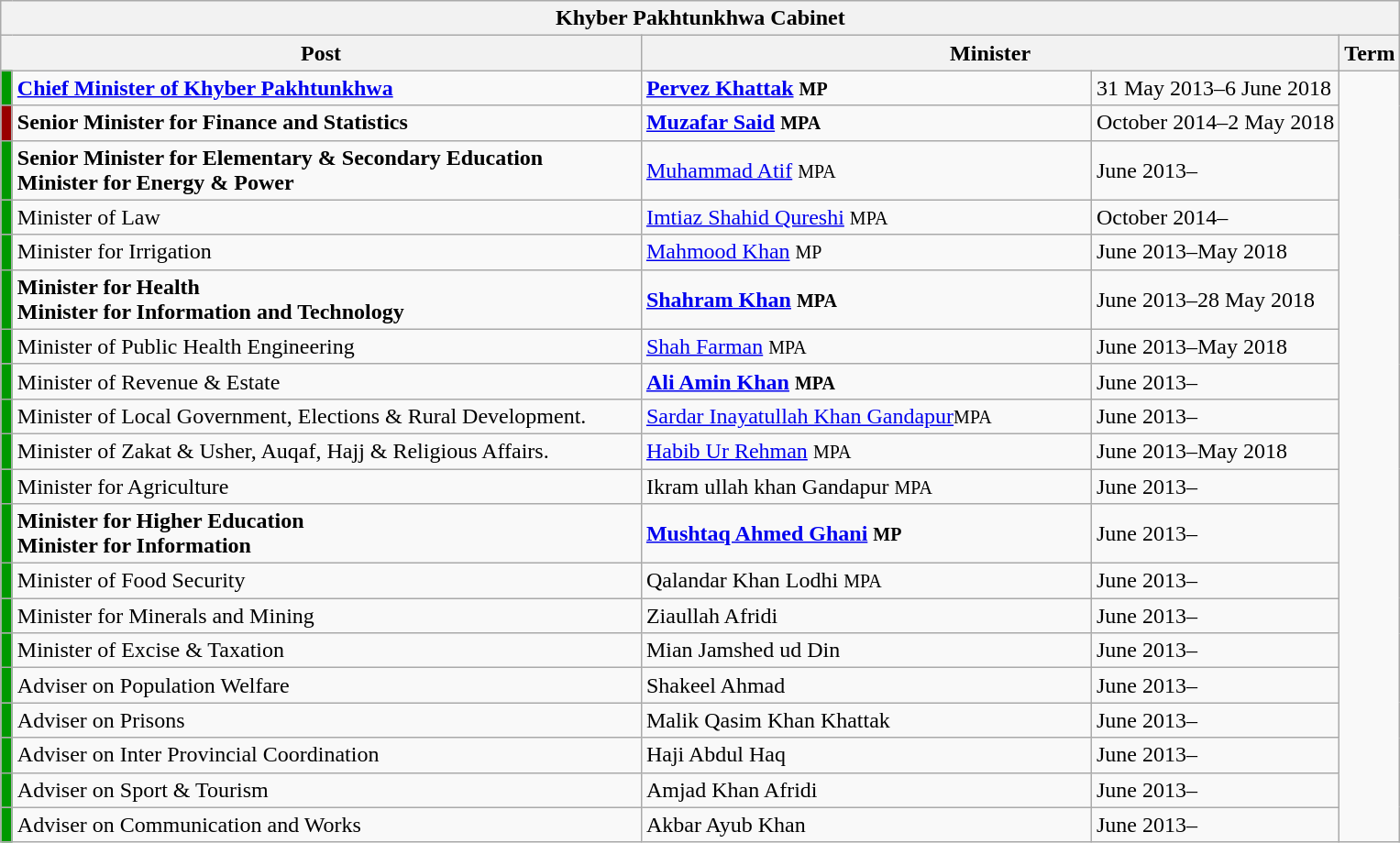<table class="wikitable">
<tr>
<th colspan=6>Khyber Pakhtunkhwa Cabinet</th>
</tr>
<tr>
<th colspan=2>Post</th>
<th colspan=2>Minister</th>
<th>Term</th>
</tr>
<tr>
<td style="width:1px;; background:#090;"></td>
<td width=450><strong><a href='#'>Chief Minister of Khyber Pakhtunkhwa</a></strong></td>
<td width=320><strong><a href='#'>Pervez Khattak</a> <small>MP</small></strong></td>
<td>31 May 2013–6 June 2018</td>
</tr>
<tr>
<td style="width:1px;; background:#900;"></td>
<td><strong>Senior Minister for Finance and Statistics</strong></td>
<td><strong><a href='#'>Muzafar Said</a> <small>MPA</small></strong></td>
<td>October 2014–2 May 2018</td>
</tr>
<tr>
<td style="width:1px;; background:#090;"></td>
<td><strong>Senior Minister for Elementary & Secondary Education <br>Minister for Energy & Power</strong></td>
<td><a href='#'>Muhammad Atif</a> <small>MPA</small></td>
<td>June 2013–</td>
</tr>
<tr>
<td style="width:1px;; background:#090;"></td>
<td>Minister of Law</td>
<td><a href='#'>Imtiaz Shahid Qureshi</a> <small>MPA</small></td>
<td>October 2014–</td>
</tr>
<tr>
<td style="width:1px;; background:#090;"></td>
<td>Minister for Irrigation</td>
<td><a href='#'>Mahmood Khan</a> <small>MP</small></td>
<td>June 2013–May 2018</td>
</tr>
<tr>
<td style="width:1px;; background:#090;"></td>
<td><strong>Minister for Health</strong> <br> <strong>Minister for Information and Technology</strong></td>
<td width=320><strong><a href='#'>Shahram Khan</a> <small>MPA</small></strong></td>
<td>June 2013–28 May 2018</td>
</tr>
<tr>
<td style="width:1px;; background:#090;"></td>
<td>Minister of Public Health Engineering</td>
<td><a href='#'>Shah Farman</a> <small>MPA</small></td>
<td>June 2013–May 2018</td>
</tr>
<tr>
<td style="width:1px;; background:#090;"></td>
<td>Minister of Revenue & Estate</td>
<td><strong><a href='#'>Ali Amin Khan</a> <small>MPA</small></strong></td>
<td>June 2013–</td>
</tr>
<tr>
<td style="width:1px;; background:#090;"></td>
<td>Minister of Local Government, Elections & Rural Development.</td>
<td><a href='#'>Sardar Inayatullah Khan Gandapur</a><small>MPA</small></td>
<td>June 2013–</td>
</tr>
<tr>
<td style="width:1px;; background:#090;"></td>
<td style="width:450px;">Minister of Zakat & Usher, Auqaf, Hajj & Religious Affairs.</td>
<td><a href='#'>Habib Ur Rehman</a>  <small>MPA</small></td>
<td>June 2013–May 2018</td>
</tr>
<tr>
<td style="width:1px;; background:#090;"></td>
<td style="width:450px;">Minister for Agriculture</td>
<td>Ikram ullah khan Gandapur <small>MPA</small></td>
<td>June 2013–</td>
</tr>
<tr>
<td style="width:1px;; background:#090;"></td>
<td style="width:450px;"><strong>Minister for Higher Education<br>Minister for Information</strong></td>
<td><strong><a href='#'>Mushtaq Ahmed Ghani</a> <small>MP</small></strong></td>
<td>June 2013–</td>
</tr>
<tr>
<td style="width:1px;; background:#090;"></td>
<td style="width:450px;">Minister of Food Security</td>
<td>Qalandar Khan Lodhi <small>MPA</small></td>
<td>June 2013–</td>
</tr>
<tr>
<td style="width:1px;; background:#090;"></td>
<td style="width:450px;">Minister for Minerals and Mining</td>
<td>Ziaullah Afridi</td>
<td>June 2013–</td>
</tr>
<tr>
<td style="width:1px;; background:#090;"></td>
<td style="width:450px;">Minister of Excise & Taxation</td>
<td>Mian Jamshed ud Din</td>
<td>June 2013–</td>
</tr>
<tr>
<td style="width:1px;; background:#090;"></td>
<td style="width:450px;">Adviser on Population Welfare</td>
<td>Shakeel Ahmad</td>
<td>June 2013–</td>
</tr>
<tr>
<td style="width:1px;; background:#090;"></td>
<td style="width:450px;">Adviser on Prisons</td>
<td>Malik Qasim Khan Khattak</td>
<td>June 2013–</td>
</tr>
<tr>
<td style="width:1px;; background:#090;"></td>
<td style="width:450px;">Adviser on Inter Provincial Coordination</td>
<td>Haji Abdul Haq</td>
<td>June 2013–</td>
</tr>
<tr>
<td style="width:1px;; background:#090;"></td>
<td style="width:450px;">Adviser on Sport & Tourism</td>
<td>Amjad Khan Afridi</td>
<td>June 2013–</td>
</tr>
<tr>
<td style="width:1px;; background:#090;"></td>
<td style="width:450px;">Adviser on Communication and Works</td>
<td>Akbar Ayub Khan</td>
<td>June 2013–</td>
</tr>
</table>
